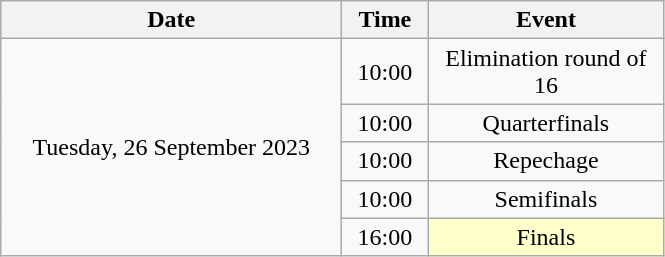<table class = "wikitable" style="text-align:center;">
<tr>
<th width=220>Date</th>
<th width=50>Time</th>
<th width=150>Event</th>
</tr>
<tr>
<td rowspan=5>Tuesday, 26 September 2023</td>
<td>10:00</td>
<td>Elimination round of 16</td>
</tr>
<tr>
<td>10:00</td>
<td>Quarterfinals</td>
</tr>
<tr>
<td>10:00</td>
<td>Repechage</td>
</tr>
<tr>
<td>10:00</td>
<td>Semifinals</td>
</tr>
<tr>
<td>16:00</td>
<td bgcolor=ffffcc>Finals</td>
</tr>
</table>
